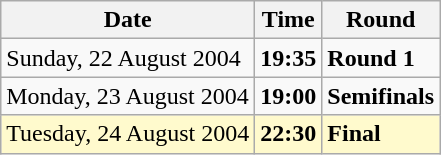<table class="wikitable">
<tr>
<th>Date</th>
<th>Time</th>
<th>Round</th>
</tr>
<tr>
<td>Sunday, 22 August 2004</td>
<td><strong>19:35</strong></td>
<td><strong>Round 1</strong></td>
</tr>
<tr>
<td>Monday, 23 August 2004</td>
<td><strong>19:00</strong></td>
<td><strong>Semifinals</strong></td>
</tr>
<tr style=background:lemonchiffon>
<td>Tuesday, 24 August 2004</td>
<td><strong>22:30</strong></td>
<td><strong>Final</strong></td>
</tr>
</table>
